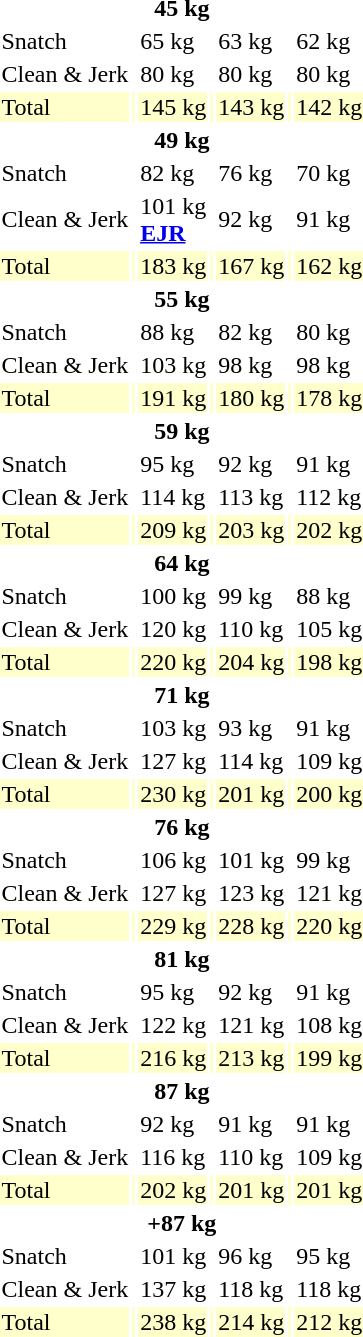<table>
<tr>
<th colspan=7>45 kg</th>
</tr>
<tr>
<td>Snatch</td>
<td></td>
<td>65 kg</td>
<td></td>
<td>63 kg</td>
<td></td>
<td>62 kg</td>
</tr>
<tr>
<td>Clean & Jerk</td>
<td></td>
<td>80 kg</td>
<td></td>
<td>80 kg</td>
<td></td>
<td>80 kg</td>
</tr>
<tr bgcolor=ffffcc>
<td>Total</td>
<td></td>
<td>145 kg</td>
<td></td>
<td>143 kg</td>
<td></td>
<td>142 kg</td>
</tr>
<tr>
<th colspan=7>49 kg</th>
</tr>
<tr>
<td>Snatch</td>
<td></td>
<td>82 kg</td>
<td></td>
<td>76 kg</td>
<td></td>
<td>70 kg</td>
</tr>
<tr>
<td>Clean & Jerk</td>
<td></td>
<td>101 kg<br><strong><a href='#'>EJR</a></strong></td>
<td></td>
<td>92 kg</td>
<td></td>
<td>91 kg</td>
</tr>
<tr bgcolor=ffffcc>
<td>Total</td>
<td></td>
<td>183 kg</td>
<td></td>
<td>167 kg</td>
<td></td>
<td>162 kg</td>
</tr>
<tr>
<th colspan=7>55 kg</th>
</tr>
<tr>
<td>Snatch</td>
<td></td>
<td>88 kg</td>
<td></td>
<td>82 kg</td>
<td></td>
<td>80 kg</td>
</tr>
<tr>
<td>Clean & Jerk</td>
<td></td>
<td>103 kg</td>
<td></td>
<td>98 kg</td>
<td></td>
<td>98 kg</td>
</tr>
<tr bgcolor=ffffcc>
<td>Total</td>
<td></td>
<td>191 kg</td>
<td></td>
<td>180 kg</td>
<td></td>
<td>178 kg</td>
</tr>
<tr>
<th colspan=7>59 kg</th>
</tr>
<tr>
<td>Snatch</td>
<td></td>
<td>95 kg</td>
<td></td>
<td>92 kg</td>
<td></td>
<td>91 kg</td>
</tr>
<tr>
<td>Clean & Jerk</td>
<td></td>
<td>114 kg</td>
<td></td>
<td>113 kg</td>
<td></td>
<td>112 kg</td>
</tr>
<tr bgcolor=ffffcc>
<td>Total</td>
<td></td>
<td>209 kg</td>
<td></td>
<td>203 kg</td>
<td></td>
<td>202 kg</td>
</tr>
<tr>
<th colspan=7>64 kg</th>
</tr>
<tr>
<td>Snatch</td>
<td></td>
<td>100 kg</td>
<td></td>
<td>99 kg</td>
<td></td>
<td>88 kg</td>
</tr>
<tr>
<td>Clean & Jerk</td>
<td></td>
<td>120 kg</td>
<td></td>
<td>110 kg</td>
<td></td>
<td>105 kg</td>
</tr>
<tr bgcolor=ffffcc>
<td>Total</td>
<td></td>
<td>220 kg</td>
<td></td>
<td>204 kg</td>
<td></td>
<td>198 kg</td>
</tr>
<tr>
<th colspan=7>71 kg</th>
</tr>
<tr>
<td>Snatch</td>
<td></td>
<td>103 kg</td>
<td></td>
<td>93 kg</td>
<td></td>
<td>91 kg</td>
</tr>
<tr>
<td>Clean & Jerk</td>
<td></td>
<td>127 kg</td>
<td></td>
<td>114 kg</td>
<td></td>
<td>109 kg</td>
</tr>
<tr bgcolor=ffffcc>
<td>Total</td>
<td></td>
<td>230 kg</td>
<td></td>
<td>201 kg</td>
<td></td>
<td>200 kg</td>
</tr>
<tr>
<th colspan=7>76 kg</th>
</tr>
<tr>
<td>Snatch</td>
<td></td>
<td>106 kg</td>
<td></td>
<td>101 kg</td>
<td></td>
<td>99 kg</td>
</tr>
<tr>
<td>Clean & Jerk</td>
<td></td>
<td>127 kg</td>
<td></td>
<td>123 kg</td>
<td></td>
<td>121 kg</td>
</tr>
<tr bgcolor=ffffcc>
<td>Total</td>
<td></td>
<td>229 kg</td>
<td></td>
<td>228 kg</td>
<td></td>
<td>220 kg</td>
</tr>
<tr>
<th colspan=7>81 kg</th>
</tr>
<tr>
<td>Snatch</td>
<td></td>
<td>95 kg</td>
<td></td>
<td>92 kg</td>
<td></td>
<td>91 kg</td>
</tr>
<tr>
<td>Clean & Jerk</td>
<td></td>
<td>122 kg</td>
<td></td>
<td>121 kg</td>
<td></td>
<td>108 kg</td>
</tr>
<tr bgcolor=ffffcc>
<td>Total</td>
<td></td>
<td>216 kg</td>
<td></td>
<td>213 kg</td>
<td></td>
<td>199 kg</td>
</tr>
<tr>
<th colspan=7>87 kg</th>
</tr>
<tr>
<td>Snatch</td>
<td></td>
<td>92 kg</td>
<td></td>
<td>91 kg</td>
<td></td>
<td>91 kg</td>
</tr>
<tr>
<td>Clean & Jerk</td>
<td></td>
<td>116 kg</td>
<td></td>
<td>110 kg</td>
<td></td>
<td>109 kg</td>
</tr>
<tr bgcolor=ffffcc>
<td>Total</td>
<td></td>
<td>202 kg</td>
<td></td>
<td>201 kg</td>
<td></td>
<td>201 kg</td>
</tr>
<tr>
<th colspan=7>+87 kg</th>
</tr>
<tr>
<td>Snatch</td>
<td></td>
<td>101 kg</td>
<td></td>
<td>96 kg</td>
<td></td>
<td>95 kg</td>
</tr>
<tr>
<td>Clean & Jerk</td>
<td></td>
<td>137 kg</td>
<td></td>
<td>118 kg</td>
<td></td>
<td>118 kg</td>
</tr>
<tr bgcolor=ffffcc>
<td>Total</td>
<td></td>
<td>238 kg</td>
<td></td>
<td>214 kg</td>
<td></td>
<td>212 kg</td>
</tr>
</table>
